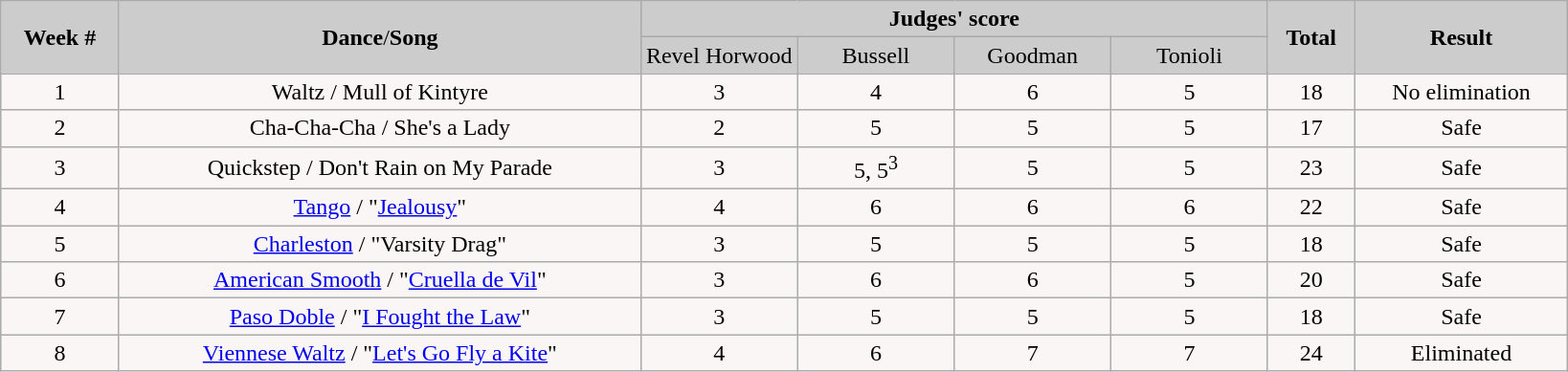<table class="wikitable" style="margin:left;">
<tr style="text-align:Center; background:#ccc;">
<td rowspan="2"><strong>Week #</strong></td>
<td rowspan="2"><strong>Dance</strong>/<strong>Song</strong></td>
<td colspan="4"><strong>Judges' score</strong></td>
<td rowspan="2"><strong>Total</strong></td>
<td rowspan="2"><strong>Result</strong></td>
</tr>
<tr style="text-align:center; background:#ccc;">
<td style="width:10%; ">Revel Horwood</td>
<td style="width:10%; ">Bussell</td>
<td style="width:10%; ">Goodman</td>
<td style="width:10%; ">Tonioli</td>
</tr>
<tr style="text-align:center; background:#faf6f6;">
<td>1</td>
<td>Waltz / Mull of Kintyre</td>
<td>3</td>
<td>4</td>
<td>6</td>
<td>5</td>
<td>18</td>
<td>No elimination</td>
</tr>
<tr style="text-align:center; background:#faf6f6;">
<td>2</td>
<td>Cha-Cha-Cha / She's a Lady</td>
<td>2</td>
<td>5</td>
<td>5</td>
<td>5</td>
<td>17</td>
<td>Safe</td>
</tr>
<tr style="text-align:center; background:#faf6f6;">
<td>3</td>
<td>Quickstep / Don't Rain on My Parade</td>
<td>3</td>
<td>5, 5<sup>3</sup></td>
<td>5</td>
<td>5</td>
<td>23</td>
<td>Safe</td>
</tr>
<tr style="text-align:center; background:#faf6f6;">
<td>4</td>
<td><a href='#'>Tango</a> / "<a href='#'>Jealousy</a>"</td>
<td>4</td>
<td>6</td>
<td>6</td>
<td>6</td>
<td>22</td>
<td>Safe</td>
</tr>
<tr style="text-align:center; background:#faf6f6;">
<td>5</td>
<td><a href='#'>Charleston</a> / "Varsity Drag"</td>
<td>3</td>
<td>5</td>
<td>5</td>
<td>5</td>
<td>18</td>
<td>Safe</td>
</tr>
<tr style="text-align:center; background:#faf6f6;">
<td>6</td>
<td><a href='#'>American Smooth</a> / "<a href='#'>Cruella de Vil</a>"</td>
<td>3</td>
<td>6</td>
<td>6</td>
<td>5</td>
<td>20</td>
<td>Safe</td>
</tr>
<tr style="text-align:center; background:#faf6f6;">
<td>7</td>
<td><a href='#'>Paso Doble</a> / "<a href='#'>I Fought the Law</a>"</td>
<td>3</td>
<td>5</td>
<td>5</td>
<td>5</td>
<td>18</td>
<td>Safe</td>
</tr>
<tr style="text-align:center; background:#faf6f6;">
<td>8</td>
<td><a href='#'>Viennese Waltz</a> / "<a href='#'>Let's Go Fly a Kite</a>"</td>
<td>4</td>
<td>6</td>
<td>7</td>
<td>7</td>
<td>24</td>
<td>Eliminated</td>
</tr>
</table>
